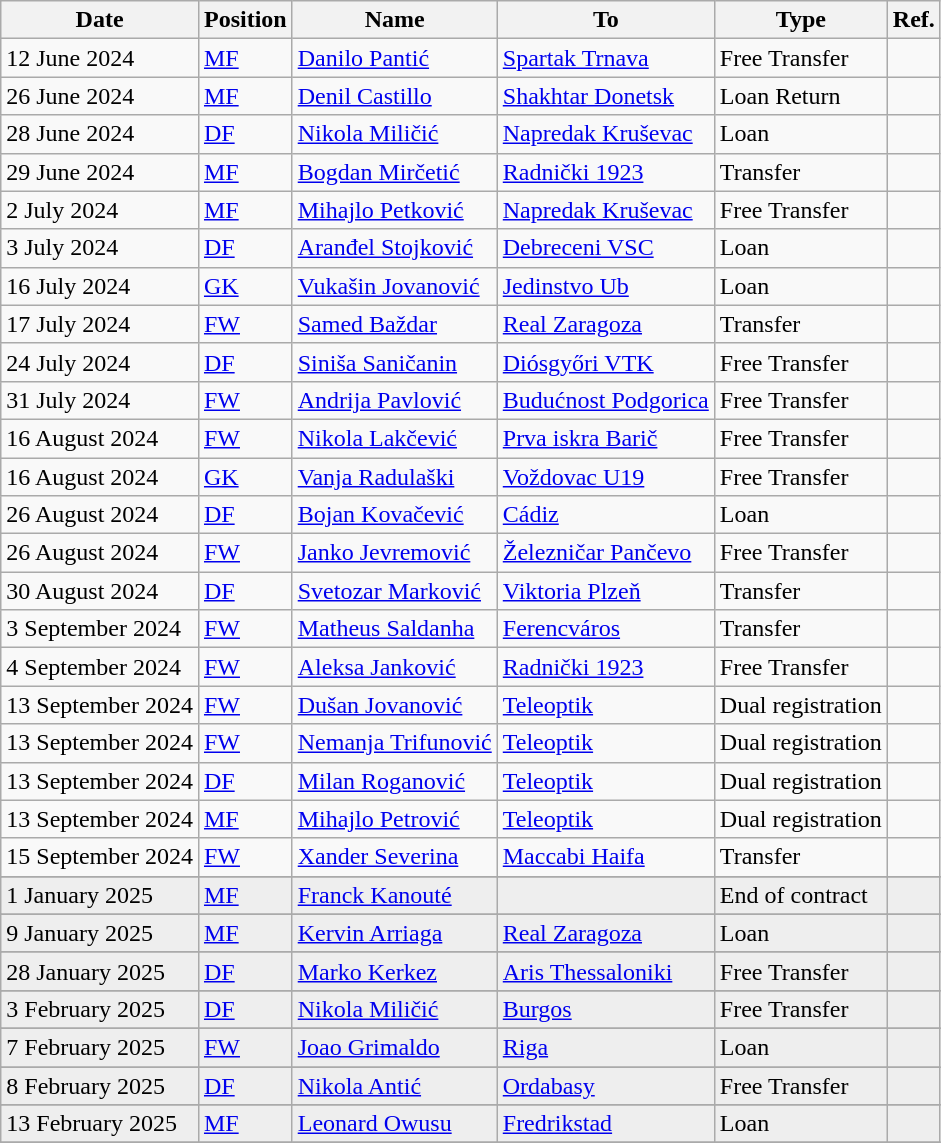<table class="wikitable">
<tr>
<th>Date</th>
<th>Position</th>
<th>Name</th>
<th>To</th>
<th>Type</th>
<th>Ref.</th>
</tr>
<tr>
<td>12 June 2024</td>
<td><a href='#'>MF</a></td>
<td> <a href='#'>Danilo Pantić</a></td>
<td> <a href='#'>Spartak Trnava</a></td>
<td>Free Transfer</td>
<td></td>
</tr>
<tr>
<td>26 June 2024</td>
<td><a href='#'>MF</a></td>
<td> <a href='#'>Denil Castillo</a></td>
<td> <a href='#'>Shakhtar Donetsk</a></td>
<td>Loan Return</td>
<td></td>
</tr>
<tr>
<td>28 June 2024</td>
<td><a href='#'>DF</a></td>
<td> <a href='#'>Nikola Miličić</a></td>
<td> <a href='#'>Napredak Kruševac</a></td>
<td>Loan</td>
<td></td>
</tr>
<tr>
<td>29 June 2024</td>
<td><a href='#'>MF</a></td>
<td> <a href='#'>Bogdan Mirčetić</a></td>
<td> <a href='#'>Radnički 1923</a></td>
<td>Transfer</td>
<td></td>
</tr>
<tr>
<td>2 July 2024</td>
<td><a href='#'>MF</a></td>
<td> <a href='#'>Mihajlo Petković</a></td>
<td> <a href='#'>Napredak Kruševac</a></td>
<td>Free Transfer</td>
<td></td>
</tr>
<tr>
<td>3 July 2024</td>
<td><a href='#'>DF</a></td>
<td> <a href='#'>Aranđel Stojković</a></td>
<td> <a href='#'>Debreceni VSC</a></td>
<td>Loan</td>
<td></td>
</tr>
<tr>
<td>16 July 2024</td>
<td><a href='#'>GK</a></td>
<td> <a href='#'>Vukašin Jovanović</a></td>
<td> <a href='#'>Jedinstvo Ub</a></td>
<td>Loan</td>
<td></td>
</tr>
<tr>
<td>17 July 2024</td>
<td><a href='#'>FW</a></td>
<td> <a href='#'>Samed Baždar</a></td>
<td> <a href='#'>Real Zaragoza</a></td>
<td>Transfer</td>
<td></td>
</tr>
<tr>
<td>24 July 2024</td>
<td><a href='#'>DF</a></td>
<td> <a href='#'>Siniša Saničanin</a></td>
<td> <a href='#'>Diósgyőri VTK</a></td>
<td>Free Transfer</td>
<td></td>
</tr>
<tr>
<td>31 July 2024</td>
<td><a href='#'>FW</a></td>
<td> <a href='#'>Andrija Pavlović</a></td>
<td> <a href='#'>Budućnost Podgorica</a></td>
<td>Free Transfer</td>
<td></td>
</tr>
<tr>
<td>16 August 2024</td>
<td><a href='#'>FW</a></td>
<td> <a href='#'>Nikola Lakčević</a></td>
<td> <a href='#'>Prva iskra Barič</a></td>
<td>Free Transfer</td>
<td></td>
</tr>
<tr>
<td>16 August 2024</td>
<td><a href='#'>GK</a></td>
<td> <a href='#'>Vanja Radulaški</a></td>
<td> <a href='#'>Voždovac U19</a></td>
<td>Free Transfer</td>
<td></td>
</tr>
<tr>
<td>26 August 2024</td>
<td><a href='#'>DF</a></td>
<td> <a href='#'>Bojan Kovačević</a></td>
<td> <a href='#'>Cádiz</a></td>
<td>Loan</td>
<td></td>
</tr>
<tr>
<td>26 August 2024</td>
<td><a href='#'>FW</a></td>
<td> <a href='#'>Janko Jevremović</a></td>
<td> <a href='#'>Železničar Pančevo</a></td>
<td>Free Transfer</td>
<td></td>
</tr>
<tr>
<td>30 August 2024</td>
<td><a href='#'>DF</a></td>
<td> <a href='#'>Svetozar Marković</a></td>
<td> <a href='#'>Viktoria Plzeň</a></td>
<td>Transfer</td>
<td></td>
</tr>
<tr>
<td>3 September 2024</td>
<td><a href='#'>FW</a></td>
<td> <a href='#'>Matheus Saldanha</a></td>
<td> <a href='#'>Ferencváros</a></td>
<td>Transfer</td>
<td></td>
</tr>
<tr>
<td>4 September 2024</td>
<td><a href='#'>FW</a></td>
<td> <a href='#'>Aleksa Janković</a></td>
<td> <a href='#'>Radnički 1923</a></td>
<td>Free Transfer</td>
<td></td>
</tr>
<tr>
<td>13 September 2024</td>
<td><a href='#'>FW</a></td>
<td> <a href='#'>Dušan Jovanović</a></td>
<td> <a href='#'>Teleoptik</a></td>
<td>Dual registration</td>
<td></td>
</tr>
<tr>
<td>13 September 2024</td>
<td><a href='#'>FW</a></td>
<td> <a href='#'>Nemanja Trifunović</a></td>
<td> <a href='#'>Teleoptik</a></td>
<td>Dual registration</td>
<td></td>
</tr>
<tr>
<td>13 September 2024</td>
<td><a href='#'>DF</a></td>
<td> <a href='#'>Milan Roganović</a></td>
<td> <a href='#'>Teleoptik</a></td>
<td>Dual registration</td>
<td></td>
</tr>
<tr>
<td>13 September 2024</td>
<td><a href='#'>MF</a></td>
<td> <a href='#'>Mihajlo Petrović</a></td>
<td> <a href='#'>Teleoptik</a></td>
<td>Dual registration</td>
<td></td>
</tr>
<tr>
<td>15 September 2024</td>
<td><a href='#'>FW</a></td>
<td> <a href='#'>Xander Severina</a></td>
<td> <a href='#'>Maccabi Haifa</a></td>
<td>Transfer</td>
<td></td>
</tr>
<tr>
</tr>
<tr bgcolor=#EEEEEE>
<td>1 January 2025</td>
<td><a href='#'>MF</a></td>
<td> <a href='#'>Franck Kanouté</a></td>
<td></td>
<td>End of contract</td>
<td></td>
</tr>
<tr>
</tr>
<tr bgcolor=#EEEEEE>
<td>9 January 2025</td>
<td><a href='#'>MF</a></td>
<td> <a href='#'>Kervin Arriaga</a></td>
<td> <a href='#'>Real Zaragoza</a></td>
<td>Loan</td>
<td></td>
</tr>
<tr>
</tr>
<tr bgcolor=#EEEEEE>
<td>28 January 2025</td>
<td><a href='#'>DF</a></td>
<td> <a href='#'>Marko Kerkez</a></td>
<td> <a href='#'>Aris Thessaloniki</a></td>
<td>Free Transfer</td>
<td></td>
</tr>
<tr>
</tr>
<tr bgcolor=#EEEEEE>
<td>3 February 2025</td>
<td><a href='#'>DF</a></td>
<td> <a href='#'>Nikola Miličić</a></td>
<td> <a href='#'>Burgos</a></td>
<td>Free Transfer</td>
<td></td>
</tr>
<tr>
</tr>
<tr bgcolor=#EEEEEE>
<td>7 February 2025</td>
<td><a href='#'>FW</a></td>
<td> <a href='#'>Joao Grimaldo</a></td>
<td> <a href='#'>Riga</a></td>
<td>Loan</td>
<td></td>
</tr>
<tr>
</tr>
<tr bgcolor=#EEEEEE>
<td>8 February 2025</td>
<td><a href='#'>DF</a></td>
<td> <a href='#'>Nikola Antić</a></td>
<td> <a href='#'>Ordabasy</a></td>
<td>Free Transfer</td>
<td></td>
</tr>
<tr>
</tr>
<tr bgcolor=#EEEEEE>
<td>13 February 2025</td>
<td><a href='#'>MF</a></td>
<td> <a href='#'>Leonard Owusu</a></td>
<td> <a href='#'>Fredrikstad</a></td>
<td>Loan</td>
<td></td>
</tr>
<tr>
</tr>
</table>
